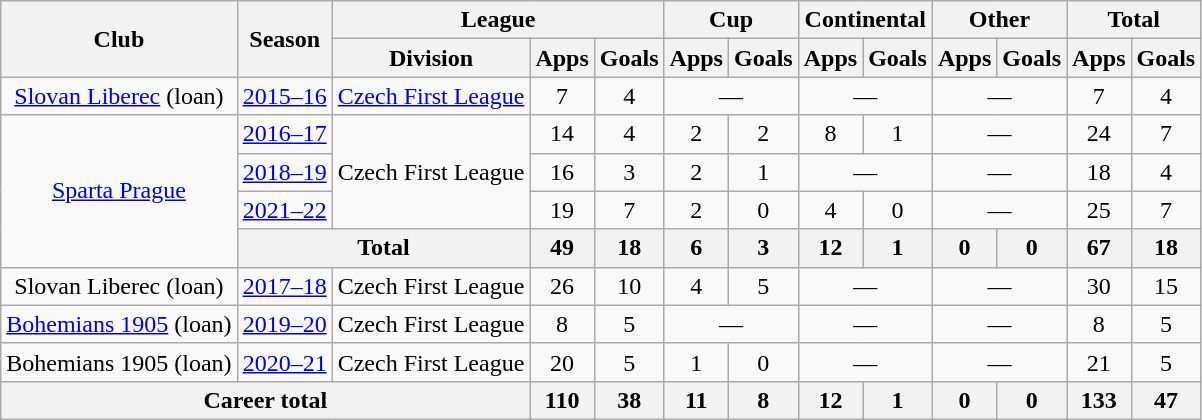<table class="wikitable" style="text-align:center">
<tr>
<th rowspan="2">Club</th>
<th rowspan="2">Season</th>
<th colspan="3">League</th>
<th colspan="2">Cup</th>
<th colspan="2">Continental</th>
<th colspan="2">Other</th>
<th colspan="2">Total</th>
</tr>
<tr>
<th>Division</th>
<th>Apps</th>
<th>Goals</th>
<th>Apps</th>
<th>Goals</th>
<th>Apps</th>
<th>Goals</th>
<th>Apps</th>
<th>Goals</th>
<th>Apps</th>
<th>Goals</th>
</tr>
<tr>
<td><a href='#'>Slovan Liberec</a> (loan)</td>
<td><a href='#'>2015–16</a></td>
<td><a href='#'>Czech First League</a></td>
<td>7</td>
<td>4</td>
<td colspan="2">—</td>
<td colspan="2">—</td>
<td colspan="2">—</td>
<td>7</td>
<td>4</td>
</tr>
<tr>
<td rowspan="4"><a href='#'>Sparta Prague</a></td>
<td><a href='#'>2016–17</a></td>
<td rowspan="3">Czech First League</td>
<td>14</td>
<td>4</td>
<td>2</td>
<td>2</td>
<td>8</td>
<td>1</td>
<td colspan="2">—</td>
<td>24</td>
<td>7</td>
</tr>
<tr>
<td><a href='#'>2018–19</a></td>
<td>16</td>
<td>3</td>
<td>2</td>
<td>1</td>
<td colspan="2">—</td>
<td colspan="2">—</td>
<td>18</td>
<td>4</td>
</tr>
<tr>
<td><a href='#'>2021–22</a></td>
<td>19</td>
<td>7</td>
<td>2</td>
<td>0</td>
<td>4</td>
<td>0</td>
<td colspan="2">—</td>
<td>25</td>
<td>7</td>
</tr>
<tr>
<th colspan="2">Total</th>
<th>49</th>
<th>18</th>
<th>6</th>
<th>3</th>
<th>12</th>
<th>1</th>
<th>0</th>
<th>0</th>
<th>67</th>
<th>18</th>
</tr>
<tr>
<td>Slovan Liberec (loan)</td>
<td><a href='#'>2017–18</a></td>
<td>Czech First League</td>
<td>26</td>
<td>10</td>
<td>4</td>
<td>5</td>
<td colspan="2">—</td>
<td colspan="2">—</td>
<td>30</td>
<td>15</td>
</tr>
<tr>
<td><a href='#'>Bohemians 1905</a> (loan)</td>
<td><a href='#'>2019–20</a></td>
<td>Czech First League</td>
<td>8</td>
<td>5</td>
<td colspan="2">—</td>
<td colspan="2">—</td>
<td colspan="2">—</td>
<td>8</td>
<td>5</td>
</tr>
<tr>
<td>Bohemians 1905 (loan)</td>
<td><a href='#'>2020–21</a></td>
<td>Czech First League</td>
<td>20</td>
<td>5</td>
<td>1</td>
<td>0</td>
<td colspan="2">—</td>
<td colspan="2">—</td>
<td>21</td>
<td>5</td>
</tr>
<tr>
<th colspan="3">Career total</th>
<th>110</th>
<th>38</th>
<th>11</th>
<th>8</th>
<th>12</th>
<th>1</th>
<th>0</th>
<th>0</th>
<th>133</th>
<th>47</th>
</tr>
</table>
